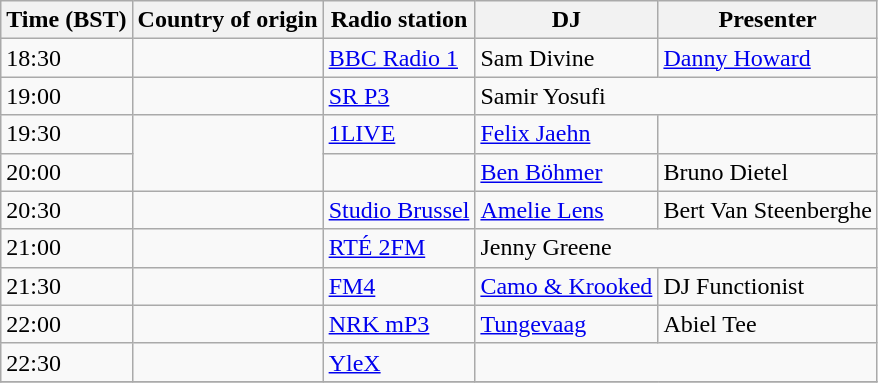<table class="wikitable">
<tr>
<th>Time (BST)</th>
<th>Country of origin</th>
<th>Radio station</th>
<th>DJ</th>
<th>Presenter</th>
</tr>
<tr>
<td>18:30</td>
<td></td>
<td><a href='#'>BBC Radio 1</a></td>
<td>Sam Divine</td>
<td><a href='#'>Danny Howard</a></td>
</tr>
<tr>
<td>19:00</td>
<td></td>
<td><a href='#'>SR P3</a></td>
<td colspan="2">Samir Yosufi</td>
</tr>
<tr>
<td>19:30</td>
<td rowspan="2"></td>
<td><a href='#'>1LIVE</a></td>
<td><a href='#'>Felix Jaehn</a></td>
<td></td>
</tr>
<tr>
<td>20:00</td>
<td></td>
<td><a href='#'>Ben Böhmer</a></td>
<td>Bruno Dietel</td>
</tr>
<tr>
<td>20:30</td>
<td></td>
<td><a href='#'>Studio Brussel</a></td>
<td><a href='#'>Amelie Lens</a></td>
<td>Bert Van Steenberghe</td>
</tr>
<tr>
<td>21:00</td>
<td></td>
<td><a href='#'>RTÉ 2FM</a></td>
<td colspan="2">Jenny Greene</td>
</tr>
<tr>
<td>21:30</td>
<td></td>
<td><a href='#'>FM4</a></td>
<td><a href='#'>Camo & Krooked</a></td>
<td>DJ Functionist</td>
</tr>
<tr>
<td>22:00</td>
<td></td>
<td><a href='#'>NRK mP3</a></td>
<td><a href='#'>Tungevaag</a></td>
<td>Abiel Tee</td>
</tr>
<tr>
<td>22:30</td>
<td></td>
<td><a href='#'>YleX</a></td>
<td colspan="2"></td>
</tr>
<tr>
</tr>
</table>
